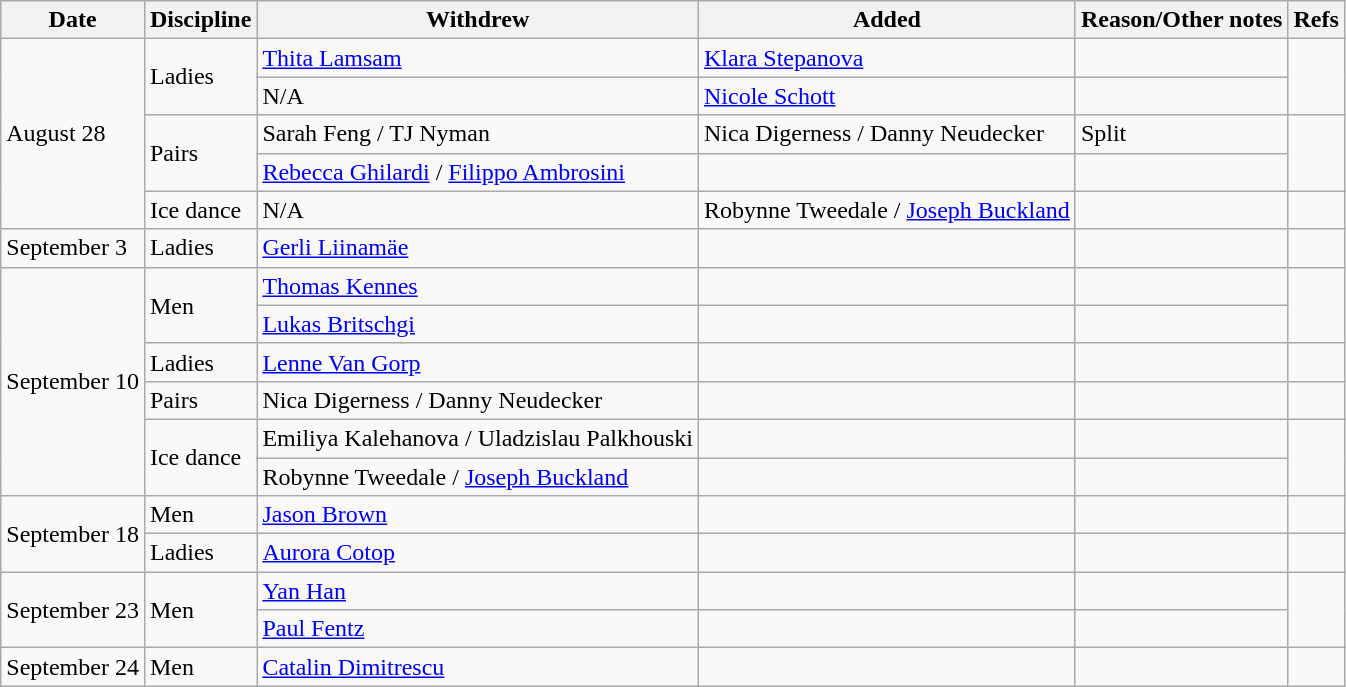<table class="wikitable sortable">
<tr>
<th>Date</th>
<th>Discipline</th>
<th>Withdrew</th>
<th>Added</th>
<th>Reason/Other notes</th>
<th>Refs</th>
</tr>
<tr>
<td rowspan=5>August 28</td>
<td rowspan=2>Ladies</td>
<td> <a href='#'>Thita Lamsam</a></td>
<td> <a href='#'>Klara Stepanova</a></td>
<td></td>
<td rowspan=2></td>
</tr>
<tr>
<td>N/A</td>
<td> <a href='#'>Nicole Schott</a></td>
<td></td>
</tr>
<tr>
<td rowspan=2>Pairs</td>
<td> Sarah Feng / TJ Nyman</td>
<td> Nica Digerness / Danny Neudecker</td>
<td>Split</td>
<td rowspan=2></td>
</tr>
<tr>
<td> <a href='#'>Rebecca Ghilardi</a> / <a href='#'>Filippo Ambrosini</a></td>
<td></td>
<td></td>
</tr>
<tr>
<td>Ice dance</td>
<td>N/A</td>
<td> Robynne Tweedale / <a href='#'>Joseph Buckland</a></td>
<td></td>
<td></td>
</tr>
<tr>
<td>September 3</td>
<td>Ladies</td>
<td> <a href='#'>Gerli Liinamäe</a></td>
<td></td>
<td></td>
<td></td>
</tr>
<tr>
<td rowspan=6>September 10</td>
<td rowspan=2>Men</td>
<td> <a href='#'>Thomas Kennes</a></td>
<td></td>
<td></td>
<td rowspan=2></td>
</tr>
<tr>
<td> <a href='#'>Lukas Britschgi</a></td>
<td></td>
<td></td>
</tr>
<tr>
<td>Ladies</td>
<td> <a href='#'>Lenne Van Gorp</a></td>
<td></td>
<td></td>
<td></td>
</tr>
<tr>
<td>Pairs</td>
<td> Nica Digerness / Danny Neudecker</td>
<td></td>
<td></td>
<td></td>
</tr>
<tr>
<td rowspan=2>Ice dance</td>
<td> Emiliya Kalehanova / Uladzislau Palkhouski</td>
<td></td>
<td></td>
<td rowspan=2></td>
</tr>
<tr>
<td> Robynne Tweedale / <a href='#'>Joseph Buckland</a></td>
<td></td>
<td></td>
</tr>
<tr>
<td rowspan=2>September 18</td>
<td>Men</td>
<td> <a href='#'>Jason Brown</a></td>
<td></td>
<td></td>
<td></td>
</tr>
<tr>
<td>Ladies</td>
<td> <a href='#'>Aurora Cotop</a></td>
<td></td>
<td></td>
<td></td>
</tr>
<tr>
<td rowspan=2>September 23</td>
<td rowspan=2>Men</td>
<td> <a href='#'>Yan Han</a></td>
<td></td>
<td></td>
<td rowspan=2></td>
</tr>
<tr>
<td> <a href='#'>Paul Fentz</a></td>
<td></td>
<td></td>
</tr>
<tr>
<td>September 24</td>
<td>Men</td>
<td> <a href='#'>Catalin Dimitrescu</a></td>
<td></td>
<td></td>
<td></td>
</tr>
</table>
